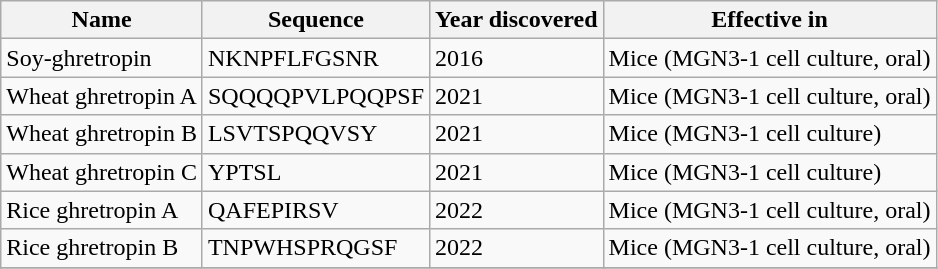<table class=wikitable>
<tr>
<th>Name</th>
<th>Sequence</th>
<th>Year discovered</th>
<th>Effective in</th>
</tr>
<tr>
<td>Soy-ghretropin</td>
<td>NKNPFLFGSNR</td>
<td>2016</td>
<td>Mice (MGN3-1 cell culture, oral)</td>
</tr>
<tr>
<td>Wheat ghretropin A</td>
<td>SQQQQPVLPQQPSF</td>
<td>2021</td>
<td>Mice (MGN3-1 cell culture, oral)</td>
</tr>
<tr>
<td>Wheat ghretropin B</td>
<td>LSVTSPQQVSY</td>
<td>2021</td>
<td>Mice (MGN3-1 cell culture)</td>
</tr>
<tr>
<td>Wheat ghretropin C</td>
<td>YPTSL</td>
<td>2021</td>
<td>Mice (MGN3-1 cell culture)</td>
</tr>
<tr>
<td>Rice ghretropin A</td>
<td>QAFEPIRSV</td>
<td>2022</td>
<td>Mice (MGN3-1 cell culture, oral)</td>
</tr>
<tr>
<td>Rice ghretropin B</td>
<td>TNPWHSPRQGSF</td>
<td>2022</td>
<td>Mice (MGN3-1 cell culture, oral)</td>
</tr>
<tr>
</tr>
</table>
